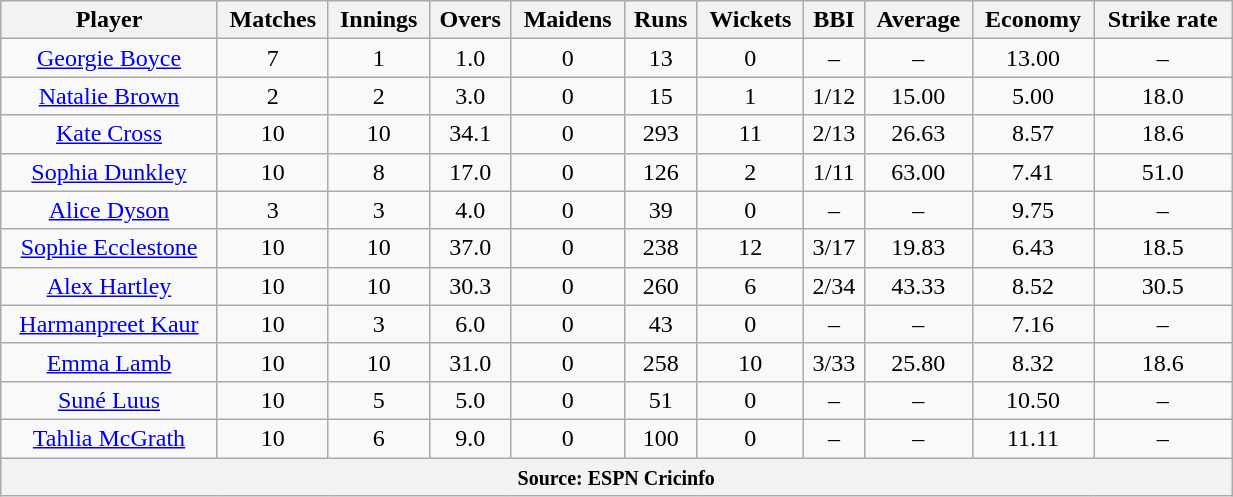<table class="wikitable" style="text-align:center; width:65%;">
<tr>
<th>Player</th>
<th>Matches</th>
<th>Innings</th>
<th>Overs</th>
<th>Maidens</th>
<th>Runs</th>
<th>Wickets</th>
<th>BBI</th>
<th>Average</th>
<th>Economy</th>
<th>Strike rate</th>
</tr>
<tr>
<td><a href='#'>Georgie Boyce</a></td>
<td>7</td>
<td>1</td>
<td>1.0</td>
<td>0</td>
<td>13</td>
<td>0</td>
<td>–</td>
<td>–</td>
<td>13.00</td>
<td>–</td>
</tr>
<tr>
<td><a href='#'>Natalie Brown</a></td>
<td>2</td>
<td>2</td>
<td>3.0</td>
<td>0</td>
<td>15</td>
<td>1</td>
<td>1/12</td>
<td>15.00</td>
<td>5.00</td>
<td>18.0</td>
</tr>
<tr>
<td><a href='#'>Kate Cross</a></td>
<td>10</td>
<td>10</td>
<td>34.1</td>
<td>0</td>
<td>293</td>
<td>11</td>
<td>2/13</td>
<td>26.63</td>
<td>8.57</td>
<td>18.6</td>
</tr>
<tr>
<td><a href='#'>Sophia Dunkley</a></td>
<td>10</td>
<td>8</td>
<td>17.0</td>
<td>0</td>
<td>126</td>
<td>2</td>
<td>1/11</td>
<td>63.00</td>
<td>7.41</td>
<td>51.0</td>
</tr>
<tr>
<td><a href='#'>Alice Dyson</a></td>
<td>3</td>
<td>3</td>
<td>4.0</td>
<td>0</td>
<td>39</td>
<td>0</td>
<td>–</td>
<td>–</td>
<td>9.75</td>
<td>–</td>
</tr>
<tr>
<td><a href='#'>Sophie Ecclestone</a></td>
<td>10</td>
<td>10</td>
<td>37.0</td>
<td>0</td>
<td>238</td>
<td>12</td>
<td>3/17</td>
<td>19.83</td>
<td>6.43</td>
<td>18.5</td>
</tr>
<tr>
<td><a href='#'>Alex Hartley</a></td>
<td>10</td>
<td>10</td>
<td>30.3</td>
<td>0</td>
<td>260</td>
<td>6</td>
<td>2/34</td>
<td>43.33</td>
<td>8.52</td>
<td>30.5</td>
</tr>
<tr>
<td><a href='#'>Harmanpreet Kaur</a></td>
<td>10</td>
<td>3</td>
<td>6.0</td>
<td>0</td>
<td>43</td>
<td>0</td>
<td>–</td>
<td>–</td>
<td>7.16</td>
<td>–</td>
</tr>
<tr>
<td><a href='#'>Emma Lamb</a></td>
<td>10</td>
<td>10</td>
<td>31.0</td>
<td>0</td>
<td>258</td>
<td>10</td>
<td>3/33</td>
<td>25.80</td>
<td>8.32</td>
<td>18.6</td>
</tr>
<tr>
<td><a href='#'>Suné Luus</a></td>
<td>10</td>
<td>5</td>
<td>5.0</td>
<td>0</td>
<td>51</td>
<td>0</td>
<td>–</td>
<td>–</td>
<td>10.50</td>
<td>–</td>
</tr>
<tr>
<td><a href='#'>Tahlia McGrath</a></td>
<td>10</td>
<td>6</td>
<td>9.0</td>
<td>0</td>
<td>100</td>
<td>0</td>
<td>–</td>
<td>–</td>
<td>11.11</td>
<td>–</td>
</tr>
<tr>
<th colspan="13"><small>Source: ESPN Cricinfo </small></th>
</tr>
</table>
